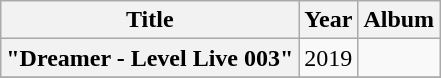<table class="wikitable plainrowheaders" style="text-align:center;">
<tr>
<th scope="col">Title</th>
<th scope="col">Year</th>
<th scope="col">Album</th>
</tr>
<tr>
<th scope="row">"Dreamer - Level Live 003"</th>
<td>2019</td>
<td></td>
</tr>
<tr>
</tr>
</table>
